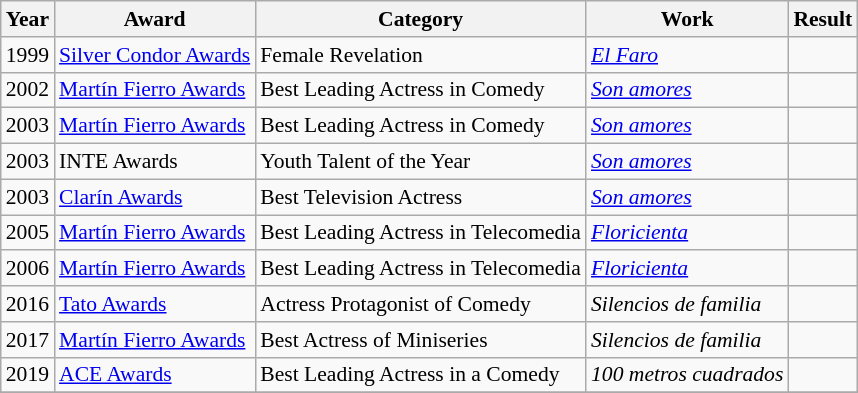<table class="wikitable" style="font-size: 90%;">
<tr>
<th>Year</th>
<th>Award</th>
<th>Category</th>
<th>Work</th>
<th>Result</th>
</tr>
<tr>
<td>1999</td>
<td><a href='#'>Silver Condor Awards</a></td>
<td>Female Revelation</td>
<td><em><a href='#'>El Faro</a></em></td>
<td></td>
</tr>
<tr>
<td>2002</td>
<td><a href='#'>Martín Fierro Awards</a></td>
<td>Best Leading Actress in Comedy</td>
<td><em><a href='#'>Son amores</a></em></td>
<td></td>
</tr>
<tr>
<td>2003</td>
<td><a href='#'>Martín Fierro Awards</a></td>
<td>Best Leading Actress in Comedy</td>
<td><em><a href='#'>Son amores</a></em></td>
<td></td>
</tr>
<tr>
<td>2003</td>
<td>INTE Awards</td>
<td>Youth Talent of the Year</td>
<td><em><a href='#'>Son amores</a></em></td>
<td></td>
</tr>
<tr>
<td>2003</td>
<td><a href='#'>Clarín Awards</a></td>
<td>Best Television Actress</td>
<td><em><a href='#'>Son amores</a></em></td>
<td></td>
</tr>
<tr>
<td>2005</td>
<td><a href='#'>Martín Fierro Awards</a></td>
<td>Best Leading Actress in Telecomedia</td>
<td><em><a href='#'>Floricienta</a></em></td>
<td></td>
</tr>
<tr>
<td>2006</td>
<td><a href='#'>Martín Fierro Awards</a></td>
<td>Best Leading Actress in Telecomedia</td>
<td><em><a href='#'>Floricienta</a></em></td>
<td></td>
</tr>
<tr>
<td>2016</td>
<td><a href='#'>Tato Awards</a></td>
<td>Actress Protagonist of Comedy</td>
<td><em>Silencios de familia</em></td>
<td></td>
</tr>
<tr>
<td>2017</td>
<td><a href='#'>Martín Fierro Awards</a></td>
<td>Best Actress of Miniseries</td>
<td><em>Silencios de familia</em></td>
<td></td>
</tr>
<tr>
<td>2019</td>
<td><a href='#'>ACE Awards</a></td>
<td>Best Leading Actress in a Comedy</td>
<td><em>100 metros cuadrados</em></td>
<td></td>
</tr>
<tr>
</tr>
</table>
